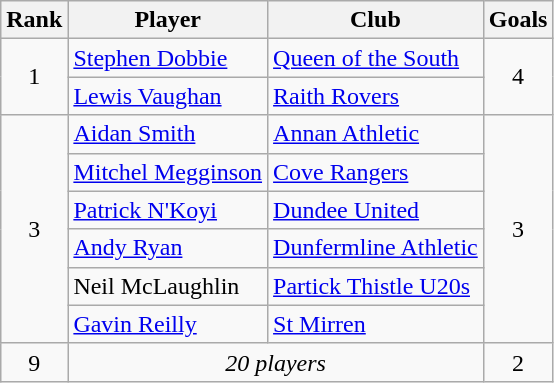<table class="wikitable sortable" style="text-align:center">
<tr>
<th>Rank</th>
<th>Player</th>
<th>Club</th>
<th>Goals</th>
</tr>
<tr>
<td rowspan="2">1</td>
<td align="left"> <a href='#'>Stephen Dobbie</a></td>
<td align="left"><a href='#'>Queen of the South</a></td>
<td rowspan="2">4</td>
</tr>
<tr>
<td align="left"> <a href='#'>Lewis Vaughan</a></td>
<td align="left"><a href='#'>Raith Rovers</a></td>
</tr>
<tr>
<td rowspan="6">3</td>
<td align="left"> <a href='#'>Aidan Smith</a></td>
<td align="left"><a href='#'>Annan Athletic</a></td>
<td rowspan="6">3</td>
</tr>
<tr>
<td align="left"> <a href='#'>Mitchel Megginson</a></td>
<td align="left"><a href='#'>Cove Rangers</a></td>
</tr>
<tr>
<td align="left"> <a href='#'>Patrick N'Koyi</a></td>
<td align="left"><a href='#'>Dundee United</a></td>
</tr>
<tr>
<td align="left"> <a href='#'>Andy Ryan</a></td>
<td align="left"><a href='#'>Dunfermline Athletic</a></td>
</tr>
<tr>
<td align="left"> Neil McLaughlin</td>
<td align="left"><a href='#'>Partick Thistle U20s</a></td>
</tr>
<tr>
<td align="left"> <a href='#'>Gavin Reilly</a></td>
<td align="left"><a href='#'>St Mirren</a></td>
</tr>
<tr>
<td>9</td>
<td colspan="2"><em>20 players</em></td>
<td>2</td>
</tr>
</table>
